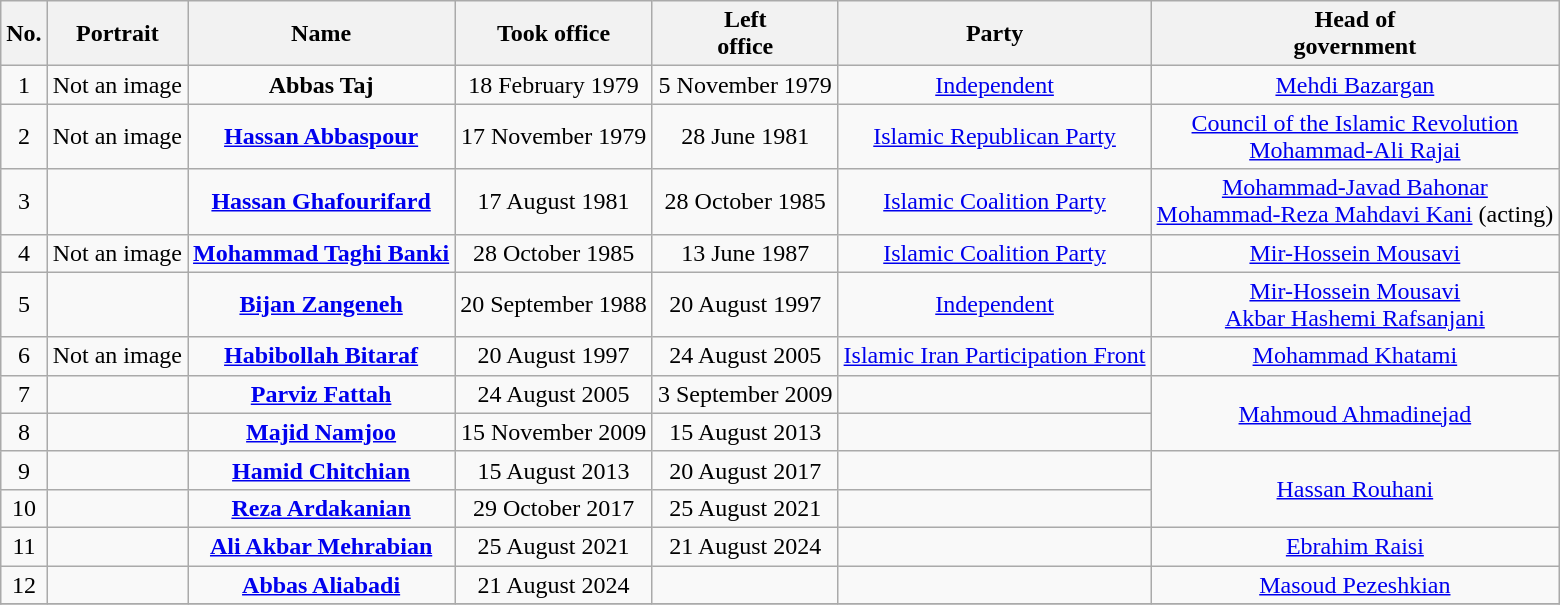<table class="wikitable" style="text-align:center;">
<tr>
<th>No.</th>
<th>Portrait</th>
<th>Name</th>
<th>Took office</th>
<th>Left<br>office</th>
<th>Party</th>
<th>Head of<br>government</th>
</tr>
<tr>
<td>1</td>
<td>Not an image</td>
<td><strong>Abbas Taj</strong></td>
<td>18 February 1979</td>
<td>5 November 1979</td>
<td><a href='#'>Independent</a></td>
<td><a href='#'>Mehdi Bazargan</a></td>
</tr>
<tr>
<td>2</td>
<td>Not an image</td>
<td><strong><a href='#'>Hassan Abbaspour</a></strong></td>
<td>17 November 1979</td>
<td>28 June 1981</td>
<td><a href='#'>Islamic Republican Party</a></td>
<td><a href='#'>Council of the Islamic Revolution</a><br><a href='#'>Mohammad-Ali Rajai</a></td>
</tr>
<tr>
<td rowspan="2">3</td>
<td rowspan="2"></td>
<td rowspan="2"><strong><a href='#'>Hassan Ghafourifard</a></strong></td>
<td rowspan="2">17 August 1981</td>
<td rowspan="2">28 October 1985</td>
<td rowspan="2"><a href='#'>Islamic Coalition Party</a></td>
<td><a href='#'>Mohammad-Javad Bahonar</a><br><a href='#'>Mohammad-Reza Mahdavi Kani</a> (acting)</td>
</tr>
<tr>
<td rowspan="3"><a href='#'>Mir-Hossein Mousavi</a></td>
</tr>
<tr>
<td>4</td>
<td>Not an image</td>
<td><strong><a href='#'>Mohammad Taghi Banki</a></strong></td>
<td>28 October 1985</td>
<td>13 June 1987</td>
<td><a href='#'>Islamic Coalition Party</a></td>
</tr>
<tr>
<td rowspan="2">5</td>
<td rowspan="2"></td>
<td rowspan="2"><a href='#'><strong>Bijan Zangeneh</strong></a></td>
<td rowspan="2">20 September 1988</td>
<td rowspan="2">20 August 1997</td>
<td rowspan="2"><a href='#'>Independent</a></td>
</tr>
<tr>
<td><a href='#'>Mir-Hossein Mousavi</a><br><a href='#'>Akbar Hashemi Rafsanjani</a></td>
</tr>
<tr>
<td>6</td>
<td>Not an image</td>
<td><strong><a href='#'>Habibollah Bitaraf</a></strong></td>
<td>20 August 1997</td>
<td>24 August 2005</td>
<td><a href='#'>Islamic Iran Participation Front</a></td>
<td><a href='#'>Mohammad Khatami</a></td>
</tr>
<tr>
<td>7</td>
<td></td>
<td><strong><a href='#'>Parviz Fattah</a></strong></td>
<td>24 August 2005</td>
<td>3 September 2009</td>
<td></td>
<td rowspan="2"><a href='#'>Mahmoud Ahmadinejad</a></td>
</tr>
<tr>
<td>8</td>
<td></td>
<td><strong><a href='#'>Majid Namjoo</a></strong></td>
<td>15 November 2009</td>
<td>15 August 2013</td>
<td></td>
</tr>
<tr>
<td>9</td>
<td></td>
<td><strong><a href='#'>Hamid Chitchian</a></strong></td>
<td>15 August 2013</td>
<td>20 August 2017</td>
<td></td>
<td rowspan="2"><a href='#'>Hassan Rouhani</a></td>
</tr>
<tr>
<td>10</td>
<td></td>
<td><strong><a href='#'>Reza Ardakanian</a></strong></td>
<td>29 October 2017</td>
<td>25 August 2021</td>
</tr>
<tr>
<td>11</td>
<td></td>
<td><strong><a href='#'>Ali Akbar Mehrabian</a></strong></td>
<td>25 August 2021</td>
<td>21 August 2024</td>
<td></td>
<td><a href='#'>Ebrahim Raisi</a></td>
</tr>
<tr>
<td>12</td>
<td></td>
<td><strong><a href='#'>Abbas Aliabadi</a></strong></td>
<td>21 August 2024</td>
<td></td>
<td></td>
<td><a href='#'>Masoud Pezeshkian</a></td>
</tr>
<tr>
</tr>
</table>
